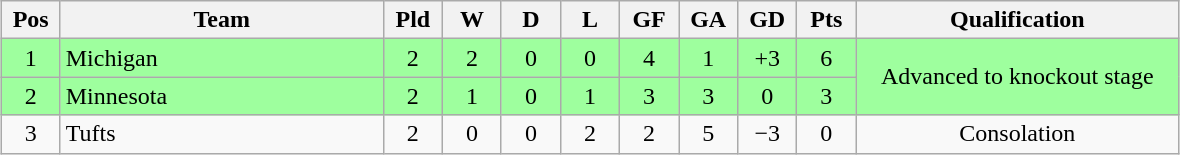<table class="wikitable" style="text-align:center; margin: 1em auto">
<tr>
<th style=width:2em>Pos</th>
<th style=width:13em>Team</th>
<th style=width:2em>Pld</th>
<th style=width:2em>W</th>
<th style=width:2em>D</th>
<th style=width:2em>L</th>
<th style=width:2em>GF</th>
<th style=width:2em>GA</th>
<th style=width:2em>GD</th>
<th style=width:2em>Pts</th>
<th style=width:13em>Qualification</th>
</tr>
<tr bgcolor="#9eff9e">
<td>1</td>
<td style="text-align:left">Michigan</td>
<td>2</td>
<td>2</td>
<td>0</td>
<td>0</td>
<td>4</td>
<td>1</td>
<td>+3</td>
<td>6</td>
<td rowspan="2">Advanced to knockout stage</td>
</tr>
<tr bgcolor="#9eff9e">
<td>2</td>
<td style="text-align:left">Minnesota</td>
<td>2</td>
<td>1</td>
<td>0</td>
<td>1</td>
<td>3</td>
<td>3</td>
<td>0</td>
<td>3</td>
</tr>
<tr>
<td>3</td>
<td style="text-align:left">Tufts</td>
<td>2</td>
<td>0</td>
<td>0</td>
<td>2</td>
<td>2</td>
<td>5</td>
<td>−3</td>
<td>0</td>
<td>Consolation</td>
</tr>
</table>
